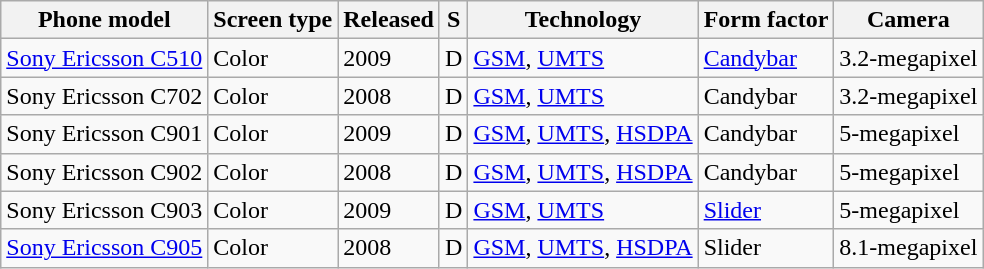<table class="wikitable sortable">
<tr>
<th><strong>Phone model</strong></th>
<th><strong>Screen type</strong></th>
<th><strong>Released</strong></th>
<th><strong>S</strong></th>
<th><strong>Technology</strong></th>
<th><strong>Form factor</strong></th>
<th><strong>Camera</strong></th>
</tr>
<tr>
<td><a href='#'>Sony Ericsson C510</a></td>
<td>Color</td>
<td>2009</td>
<td>D</td>
<td><a href='#'>GSM</a>, <a href='#'>UMTS</a></td>
<td><a href='#'>Candybar</a></td>
<td>3.2-megapixel</td>
</tr>
<tr>
<td>Sony Ericsson C702</td>
<td>Color</td>
<td>2008</td>
<td>D</td>
<td><a href='#'>GSM</a>, <a href='#'>UMTS</a></td>
<td>Candybar</td>
<td>3.2-megapixel</td>
</tr>
<tr>
<td>Sony Ericsson C901</td>
<td>Color</td>
<td>2009</td>
<td>D</td>
<td><a href='#'>GSM</a>, <a href='#'>UMTS</a>, <a href='#'>HSDPA</a></td>
<td>Candybar</td>
<td>5-megapixel</td>
</tr>
<tr>
<td>Sony Ericsson C902</td>
<td>Color</td>
<td>2008</td>
<td>D</td>
<td><a href='#'>GSM</a>, <a href='#'>UMTS</a>, <a href='#'>HSDPA</a></td>
<td>Candybar</td>
<td>5-megapixel</td>
</tr>
<tr>
<td>Sony Ericsson C903</td>
<td>Color</td>
<td>2009</td>
<td>D</td>
<td><a href='#'>GSM</a>, <a href='#'>UMTS</a></td>
<td><a href='#'>Slider</a></td>
<td>5-megapixel</td>
</tr>
<tr>
<td><a href='#'>Sony Ericsson C905</a></td>
<td>Color</td>
<td>2008</td>
<td>D</td>
<td><a href='#'>GSM</a>, <a href='#'>UMTS</a>, <a href='#'>HSDPA</a></td>
<td>Slider</td>
<td>8.1-megapixel</td>
</tr>
</table>
